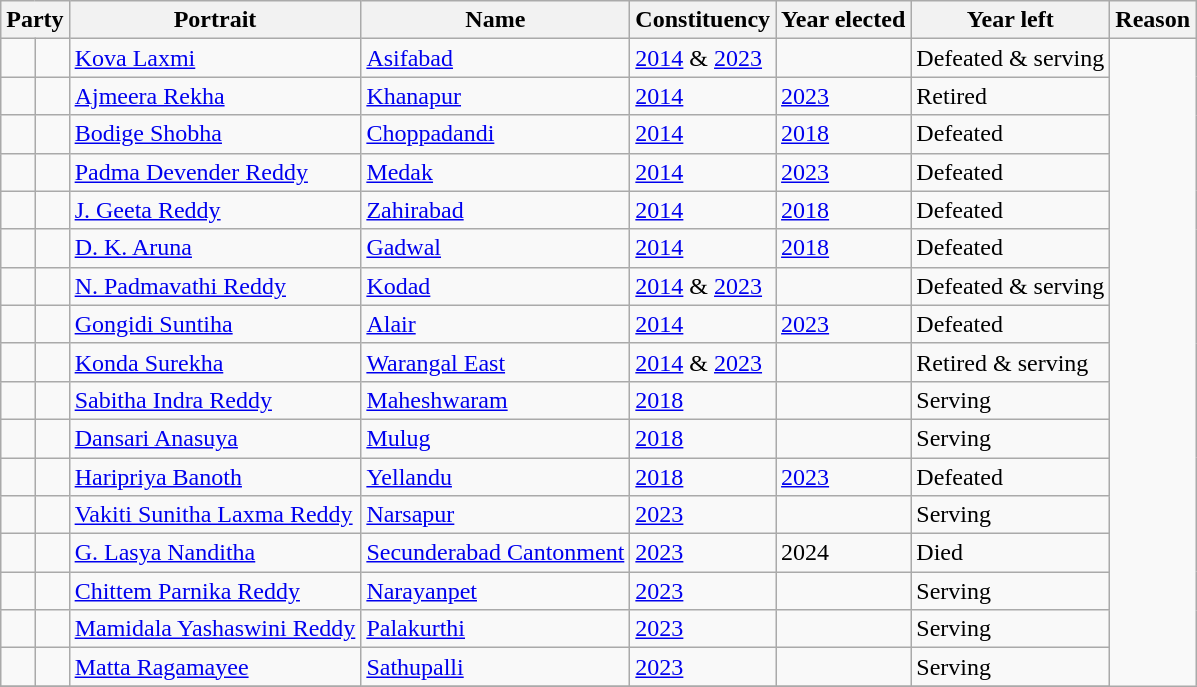<table class="wikitable sortable">
<tr>
<th colspan=2>Party</th>
<th>Portrait</th>
<th>Name</th>
<th>Constituency</th>
<th>Year elected</th>
<th>Year left</th>
<th>Reason</th>
</tr>
<tr>
<td></td>
<td></td>
<td><a href='#'>Kova Laxmi</a></td>
<td><a href='#'>Asifabad</a></td>
<td><a href='#'>2014</a> & <a href='#'>2023</a></td>
<td></td>
<td>Defeated & serving</td>
</tr>
<tr>
<td></td>
<td></td>
<td><a href='#'>Ajmeera Rekha</a></td>
<td><a href='#'>Khanapur</a></td>
<td><a href='#'>2014</a></td>
<td><a href='#'>2023</a></td>
<td>Retired</td>
</tr>
<tr>
<td></td>
<td></td>
<td><a href='#'>Bodige Shobha</a></td>
<td><a href='#'>Choppadandi</a></td>
<td><a href='#'>2014</a></td>
<td><a href='#'>2018</a></td>
<td>Defeated</td>
</tr>
<tr>
<td></td>
<td></td>
<td><a href='#'>Padma Devender Reddy</a></td>
<td><a href='#'>Medak</a></td>
<td><a href='#'>2014</a></td>
<td><a href='#'>2023</a></td>
<td>Defeated</td>
</tr>
<tr>
<td></td>
<td></td>
<td><a href='#'>J. Geeta Reddy</a></td>
<td><a href='#'>Zahirabad</a></td>
<td><a href='#'>2014</a></td>
<td><a href='#'>2018</a></td>
<td>Defeated</td>
</tr>
<tr>
<td></td>
<td></td>
<td><a href='#'>D. K. Aruna</a></td>
<td><a href='#'>Gadwal</a></td>
<td><a href='#'>2014</a></td>
<td><a href='#'>2018</a></td>
<td>Defeated</td>
</tr>
<tr>
<td></td>
<td></td>
<td><a href='#'>N. Padmavathi Reddy</a></td>
<td><a href='#'>Kodad</a></td>
<td><a href='#'>2014</a> & <a href='#'>2023</a></td>
<td></td>
<td>Defeated & serving</td>
</tr>
<tr>
<td></td>
<td></td>
<td><a href='#'>Gongidi Suntiha</a></td>
<td><a href='#'>Alair</a></td>
<td><a href='#'>2014</a></td>
<td><a href='#'>2023</a></td>
<td>Defeated</td>
</tr>
<tr>
<td></td>
<td></td>
<td><a href='#'>Konda Surekha</a></td>
<td><a href='#'>Warangal East</a></td>
<td><a href='#'>2014</a> & <a href='#'>2023</a></td>
<td></td>
<td>Retired & serving</td>
</tr>
<tr>
<td></td>
<td></td>
<td><a href='#'>Sabitha Indra Reddy</a></td>
<td><a href='#'>Maheshwaram</a></td>
<td><a href='#'>2018</a></td>
<td></td>
<td>Serving</td>
</tr>
<tr>
<td></td>
<td></td>
<td><a href='#'>Dansari Anasuya</a></td>
<td><a href='#'>Mulug</a></td>
<td><a href='#'>2018</a></td>
<td></td>
<td>Serving</td>
</tr>
<tr>
<td></td>
<td></td>
<td><a href='#'>Haripriya Banoth</a></td>
<td><a href='#'>Yellandu</a></td>
<td><a href='#'>2018</a></td>
<td><a href='#'>2023</a></td>
<td>Defeated</td>
</tr>
<tr>
<td></td>
<td></td>
<td><a href='#'>Vakiti Sunitha Laxma Reddy</a></td>
<td><a href='#'>Narsapur</a></td>
<td><a href='#'>2023</a></td>
<td></td>
<td>Serving</td>
</tr>
<tr>
<td></td>
<td></td>
<td><a href='#'>G. Lasya Nanditha</a></td>
<td><a href='#'>Secunderabad Cantonment</a></td>
<td><a href='#'>2023</a></td>
<td>2024</td>
<td>Died</td>
</tr>
<tr>
<td></td>
<td></td>
<td><a href='#'>Chittem Parnika Reddy</a></td>
<td><a href='#'>Narayanpet</a></td>
<td><a href='#'>2023</a></td>
<td></td>
<td>Serving</td>
</tr>
<tr>
<td></td>
<td></td>
<td><a href='#'>Mamidala Yashaswini Reddy</a></td>
<td><a href='#'>Palakurthi</a></td>
<td><a href='#'>2023</a></td>
<td></td>
<td>Serving</td>
</tr>
<tr>
<td></td>
<td></td>
<td><a href='#'>Matta Ragamayee</a></td>
<td><a href='#'>Sathupalli</a></td>
<td><a href='#'>2023</a></td>
<td></td>
<td>Serving</td>
</tr>
<tr>
</tr>
</table>
